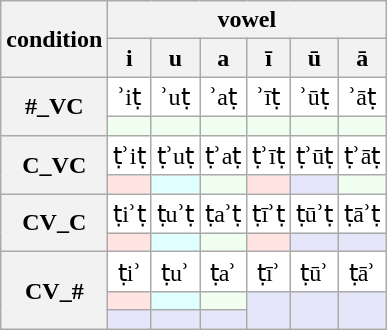<table class="wikitable" style="background:white;text-align:center;">
<tr>
<th rowspan="2">condition</th>
<th colspan="6">vowel</th>
</tr>
<tr>
<th>i</th>
<th>u</th>
<th>a</th>
<th>ī</th>
<th>ū</th>
<th>ā</th>
</tr>
<tr>
<th rowspan="2" scope="row">#_VC</th>
<td>ʾiṭ</td>
<td>ʾuṭ</td>
<td>ʾaṭ</td>
<td>ʾīṭ</td>
<td>ʾūṭ</td>
<td>ʾāṭ</td>
</tr>
<tr style="font-size:180%;">
<td style="background:Honeydew;"></td>
<td style="background:Honeydew;"></td>
<td style="background:Honeydew;"></td>
<td style="background:Honeydew;"></td>
<td style="background:Honeydew;"></td>
<td style="background:Honeydew;"></td>
</tr>
<tr>
<th rowspan="2" scope="row">C_VC</th>
<td>ṭʾiṭ</td>
<td>ṭʾuṭ</td>
<td>ṭʾaṭ</td>
<td>ṭʾīṭ</td>
<td>ṭʾūṭ</td>
<td>ṭʾāṭ</td>
</tr>
<tr style="font-size:180%;">
<td style="background:MistyRose;"></td>
<td style="background:LightCyan;"></td>
<td style="background:Honeydew;"></td>
<td style="background:MistyRose;"></td>
<td style="background:Lavender;"></td>
<td style="background:Honeydew;"></td>
</tr>
<tr>
<th rowspan="2" scope="row">CV_C</th>
<td>ṭiʾṭ</td>
<td>ṭuʾṭ</td>
<td>ṭaʾṭ</td>
<td>ṭīʾṭ</td>
<td>ṭūʾṭ</td>
<td>ṭāʾṭ</td>
</tr>
<tr style="font-size:180%;">
<td style="background:MistyRose;"></td>
<td style="background:LightCyan;"></td>
<td style="background:Honeydew;"></td>
<td style="background:MistyRose;"></td>
<td style="background:Lavender;"></td>
<td style="background:Lavender;"></td>
</tr>
<tr>
<th rowspan="3" scope="row">CV_#</th>
<td>ṭiʾ</td>
<td>ṭuʾ</td>
<td>ṭaʾ</td>
<td>ṭīʾ</td>
<td>ṭūʾ</td>
<td>ṭāʾ</td>
</tr>
<tr style="font-size:180%;">
<td style="background:MistyRose;"></td>
<td style="background:LightCyan;"></td>
<td style="background:Honeydew;"></td>
<td rowspan="2" style="background:Lavender;"></td>
<td rowspan="2" style="background:Lavender;"></td>
<td rowspan="2" style="background:Lavender;"></td>
</tr>
<tr style="font-size:180%;">
<td style="background:Lavender;"></td>
<td style="background:Lavender;"></td>
<td style="background:Lavender;"></td>
</tr>
</table>
